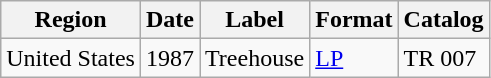<table class="wikitable">
<tr>
<th>Region</th>
<th>Date</th>
<th>Label</th>
<th>Format</th>
<th>Catalog</th>
</tr>
<tr>
<td>United States</td>
<td>1987</td>
<td>Treehouse</td>
<td><a href='#'>LP</a></td>
<td>TR 007</td>
</tr>
</table>
